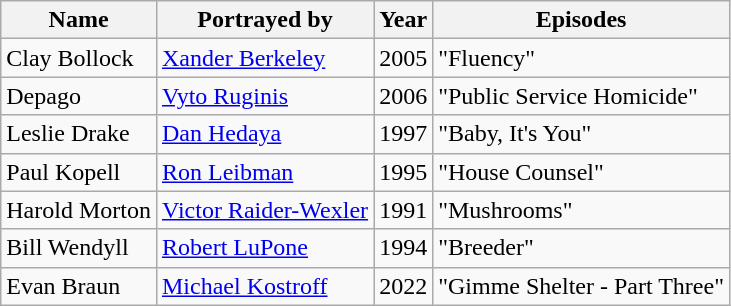<table class="wikitable sortable">
<tr>
<th><strong>Name</strong></th>
<th><strong>Portrayed by</strong></th>
<th><strong>Year</strong></th>
<th><strong>Episodes</strong></th>
</tr>
<tr>
<td>Clay Bollock</td>
<td><a href='#'>Xander Berkeley</a></td>
<td>2005</td>
<td>"Fluency"</td>
</tr>
<tr>
<td>Depago</td>
<td><a href='#'>Vyto Ruginis</a></td>
<td>2006</td>
<td>"Public Service Homicide"</td>
</tr>
<tr>
<td>Leslie Drake</td>
<td><a href='#'>Dan Hedaya</a></td>
<td>1997</td>
<td>"Baby, It's You"</td>
</tr>
<tr>
<td>Paul Kopell</td>
<td><a href='#'>Ron Leibman</a></td>
<td>1995</td>
<td>"House Counsel"</td>
</tr>
<tr>
<td>Harold Morton</td>
<td><a href='#'>Victor Raider-Wexler</a></td>
<td>1991</td>
<td>"Mushrooms"</td>
</tr>
<tr>
<td>Bill Wendyll</td>
<td><a href='#'>Robert LuPone</a></td>
<td>1994</td>
<td>"Breeder"</td>
</tr>
<tr>
<td>Evan Braun</td>
<td><a href='#'>Michael Kostroff</a></td>
<td>2022</td>
<td>"Gimme Shelter - Part Three"</td>
</tr>
</table>
